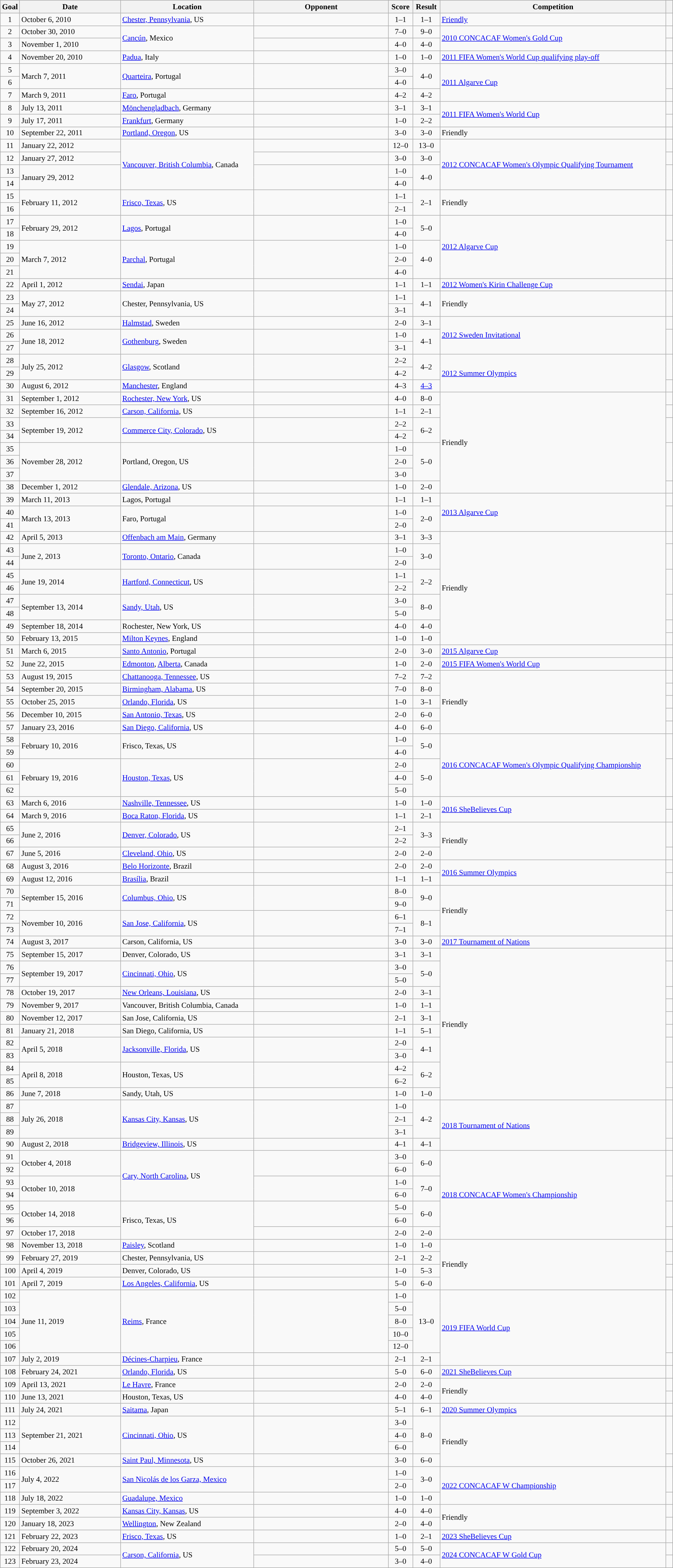<table class="wikitable collapsible sortable" style="width:100%; font-size:90%;">
<tr>
<th style="width:1%;">Goal</th>
<th style="width:15%;">Date</th>
<th>Location</th>
<th style="width:20%;">Opponent</th>
<th>Score</th>
<th>Result</th>
<th>Competition</th>
<th style="width:1%;"></th>
</tr>
<tr>
<td style="text-align:center">1</td>
<td>October 6, 2010</td>
<td><a href='#'>Chester, Pennsylvania</a>, US</td>
<td></td>
<td style="text-align: center;">1–1</td>
<td style="text-align: center;">1–1</td>
<td><a href='#'>Friendly</a></td>
<td></td>
</tr>
<tr>
<td style="text-align:center">2</td>
<td>October 30, 2010</td>
<td rowspan=2><a href='#'>Cancún</a>, Mexico</td>
<td></td>
<td style="text-align: center;">7–0</td>
<td style="text-align: center;">9–0</td>
<td rowspan="2"><a href='#'>2010 CONCACAF Women's Gold Cup</a></td>
<td></td>
</tr>
<tr>
<td style="text-align:center">3</td>
<td>November 1, 2010</td>
<td></td>
<td style="text-align: center;">4–0</td>
<td style="text-align: center;">4–0</td>
<td></td>
</tr>
<tr>
<td style="text-align:center">4</td>
<td>November 20, 2010</td>
<td><a href='#'>Padua</a>, Italy</td>
<td></td>
<td style="text-align: center;">1–0</td>
<td style="text-align: center;">1–0</td>
<td><a href='#'>2011 FIFA Women's World Cup qualifying play-off</a></td>
<td></td>
</tr>
<tr>
<td style="text-align:center">5</td>
<td rowspan=2>March 7, 2011</td>
<td rowspan=2><a href='#'>Quarteira</a>, Portugal</td>
<td rowspan=2></td>
<td style="text-align: center;">3–0</td>
<td rowspan=2 style="text-align: center;">4–0</td>
<td rowspan=3><a href='#'>2011 Algarve Cup</a></td>
<td rowspan=2></td>
</tr>
<tr>
<td style="text-align:center">6</td>
<td style="text-align: center;">4–0</td>
</tr>
<tr>
<td style="text-align:center">7</td>
<td>March 9, 2011</td>
<td><a href='#'>Faro</a>, Portugal</td>
<td></td>
<td style="text-align: center;">4–2</td>
<td style="text-align: center;">4–2</td>
<td></td>
</tr>
<tr>
<td style="text-align:center">8</td>
<td>July 13, 2011</td>
<td><a href='#'>Mönchengladbach</a>, Germany</td>
<td></td>
<td style="text-align: center;">3–1</td>
<td style="text-align: center;">3–1</td>
<td rowspan=2><a href='#'>2011 FIFA Women's World Cup</a></td>
<td></td>
</tr>
<tr>
<td style="text-align:center">9</td>
<td>July 17, 2011</td>
<td><a href='#'>Frankfurt</a>, Germany</td>
<td></td>
<td style="text-align: center;">1–0</td>
<td style="text-align: center;">2–2 <br></td>
<td></td>
</tr>
<tr>
<td style="text-align:center">10</td>
<td>September 22, 2011</td>
<td><a href='#'>Portland, Oregon</a>, US</td>
<td></td>
<td style="text-align: center;">3–0</td>
<td style="text-align: center;">3–0</td>
<td>Friendly</td>
<td></td>
</tr>
<tr>
<td style="text-align:center">11</td>
<td>January 22, 2012</td>
<td rowspan=4><a href='#'>Vancouver, British Columbia</a>, Canada</td>
<td></td>
<td style="text-align: center;">12–0</td>
<td style="text-align: center;">13–0</td>
<td rowspan=4><a href='#'>2012 CONCACAF Women's Olympic Qualifying Tournament</a></td>
<td></td>
</tr>
<tr>
<td style="text-align:center">12</td>
<td>January 27, 2012</td>
<td></td>
<td style="text-align: center;">3–0</td>
<td style="text-align: center;">3–0</td>
<td></td>
</tr>
<tr>
<td style="text-align:center">13</td>
<td rowspan=2>January 29, 2012</td>
<td rowspan=2></td>
<td style="text-align: center;">1–0</td>
<td rowspan=2 style="text-align: center;">4–0</td>
<td rowspan=2></td>
</tr>
<tr>
<td style="text-align:center">14</td>
<td style="text-align: center;">4–0</td>
</tr>
<tr>
<td style="text-align:center">15</td>
<td rowspan=2>February 11, 2012</td>
<td rowspan=2><a href='#'>Frisco, Texas</a>, US</td>
<td rowspan=2></td>
<td style="text-align: center;">1–1</td>
<td rowspan=2 style="text-align: center;">2–1</td>
<td rowspan=2>Friendly</td>
<td rowspan=2></td>
</tr>
<tr>
<td style="text-align:center">16</td>
<td style="text-align: center;">2–1</td>
</tr>
<tr>
<td style="text-align:center">17</td>
<td rowspan=2>February 29, 2012</td>
<td rowspan=2><a href='#'>Lagos</a>, Portugal</td>
<td rowspan=2></td>
<td style="text-align: center;">1–0</td>
<td rowspan=2 style="text-align: center;">5–0</td>
<td rowspan=5><a href='#'>2012 Algarve Cup</a></td>
<td rowspan=2></td>
</tr>
<tr>
<td style="text-align:center">18</td>
<td style="text-align: center;">4–0</td>
</tr>
<tr>
<td style="text-align:center">19</td>
<td rowspan=3>March 7, 2012</td>
<td rowspan=3><a href='#'>Parchal</a>, Portugal</td>
<td rowspan=3></td>
<td style="text-align: center;">1–0</td>
<td rowspan=3 style="text-align: center;">4–0</td>
<td rowspan=3></td>
</tr>
<tr>
<td style="text-align:center">20</td>
<td style="text-align: center;">2–0</td>
</tr>
<tr>
<td style="text-align:center">21</td>
<td style="text-align: center;">4–0</td>
</tr>
<tr>
<td style="text-align:center">22</td>
<td>April 1, 2012</td>
<td><a href='#'>Sendai</a>, Japan</td>
<td></td>
<td style="text-align: center;">1–1</td>
<td style="text-align: center;">1–1</td>
<td><a href='#'>2012 Women's Kirin Challenge Cup</a></td>
<td></td>
</tr>
<tr>
<td style="text-align:center">23</td>
<td rowspan=2>May 27, 2012</td>
<td rowspan=2>Chester, Pennsylvania, US</td>
<td rowspan=2></td>
<td style="text-align: center;">1–1</td>
<td rowspan=2 style="text-align: center;">4–1</td>
<td rowspan=2>Friendly</td>
<td rowspan=2></td>
</tr>
<tr>
<td style="text-align:center">24</td>
<td style="text-align: center;">3–1</td>
</tr>
<tr>
<td style="text-align:center">25</td>
<td>June 16, 2012</td>
<td><a href='#'>Halmstad</a>, Sweden</td>
<td></td>
<td style="text-align: center;">2–0</td>
<td style="text-align: center;">3–1</td>
<td rowspan=3><a href='#'>2012 Sweden Invitational</a></td>
<td></td>
</tr>
<tr>
<td style="text-align:center">26</td>
<td rowspan=2>June 18, 2012</td>
<td rowspan=2><a href='#'>Gothenburg</a>, Sweden</td>
<td rowspan=2></td>
<td style="text-align: center;">1–0</td>
<td rowspan=2 style="text-align: center;">4–1</td>
<td rowspan=2></td>
</tr>
<tr>
<td style="text-align:center">27</td>
<td style="text-align: center;">3–1</td>
</tr>
<tr>
<td style="text-align:center">28</td>
<td rowspan=2>July 25, 2012</td>
<td rowspan=2><a href='#'>Glasgow</a>, Scotland</td>
<td rowspan=2></td>
<td style="text-align: center;">2–2</td>
<td rowspan=2 style="text-align: center;">4–2</td>
<td rowspan=3><a href='#'>2012 Summer Olympics</a></td>
<td rowspan=2></td>
</tr>
<tr>
<td style="text-align:center">29</td>
<td style="text-align: center;">4–2</td>
</tr>
<tr>
<td style="text-align:center">30</td>
<td>August 6, 2012</td>
<td><a href='#'>Manchester</a>, England</td>
<td></td>
<td style="text-align: center;">4–3</td>
<td style="text-align: center;"><a href='#'>4–3</a> </td>
<td></td>
</tr>
<tr>
<td style="text-align:center">31</td>
<td>September 1, 2012</td>
<td><a href='#'>Rochester, New York</a>, US</td>
<td></td>
<td style="text-align: center;">4–0</td>
<td style="text-align: center;">8–0</td>
<td rowspan=8>Friendly</td>
<td></td>
</tr>
<tr>
<td style="text-align:center">32</td>
<td>September 16, 2012</td>
<td><a href='#'>Carson, California</a>, US</td>
<td></td>
<td style="text-align: center;">1–1</td>
<td style="text-align: center;">2–1</td>
<td></td>
</tr>
<tr>
<td style="text-align:center">33</td>
<td rowspan=2>September 19, 2012</td>
<td rowspan=2><a href='#'>Commerce City, Colorado</a>, US</td>
<td rowspan=2></td>
<td style="text-align: center;">2–2</td>
<td rowspan=2 style="text-align: center;">6–2</td>
<td rowspan=2></td>
</tr>
<tr>
<td style="text-align:center">34</td>
<td style="text-align: center;">4–2</td>
</tr>
<tr>
<td style="text-align:center">35</td>
<td rowspan=3>November 28, 2012</td>
<td rowspan=3>Portland, Oregon, US</td>
<td rowspan=3></td>
<td style="text-align: center;">1–0</td>
<td rowspan=3 style="text-align: center;">5–0</td>
<td rowspan=3></td>
</tr>
<tr>
<td style="text-align:center">36</td>
<td style="text-align: center;">2–0</td>
</tr>
<tr>
<td style="text-align:center">37</td>
<td style="text-align: center;">3–0</td>
</tr>
<tr>
<td style="text-align:center">38</td>
<td>December 1, 2012</td>
<td><a href='#'>Glendale, Arizona</a>, US</td>
<td></td>
<td style="text-align: center;">1–0</td>
<td style="text-align: center;">2–0</td>
<td></td>
</tr>
<tr>
<td style="text-align:center">39</td>
<td>March 11, 2013</td>
<td>Lagos, Portugal</td>
<td></td>
<td style="text-align: center;">1–1</td>
<td style="text-align: center;">1–1</td>
<td rowspan=3><a href='#'>2013 Algarve Cup</a></td>
<td></td>
</tr>
<tr>
<td style="text-align:center">40</td>
<td rowspan=2>March 13, 2013</td>
<td rowspan=2>Faro, Portugal</td>
<td rowspan=2></td>
<td style="text-align: center;">1–0</td>
<td rowspan=2 style="text-align: center;">2–0</td>
<td rowspan=2></td>
</tr>
<tr>
<td style="text-align:center">41</td>
<td style="text-align: center;">2–0</td>
</tr>
<tr>
<td style="text-align:center">42</td>
<td>April 5, 2013</td>
<td><a href='#'>Offenbach am Main</a>, Germany</td>
<td></td>
<td style="text-align: center;">3–1</td>
<td style="text-align: center;">3–3</td>
<td rowspan=9>Friendly</td>
<td></td>
</tr>
<tr>
<td style="text-align:center">43</td>
<td rowspan=2>June 2, 2013</td>
<td rowspan=2><a href='#'>Toronto, Ontario</a>, Canada</td>
<td rowspan=2></td>
<td style="text-align: center;">1–0</td>
<td rowspan=2 style="text-align: center;">3–0</td>
<td rowspan=2></td>
</tr>
<tr>
<td style="text-align:center">44</td>
<td style="text-align: center;">2–0</td>
</tr>
<tr>
<td style="text-align:center">45</td>
<td rowspan=2>June 19, 2014</td>
<td rowspan=2><a href='#'>Hartford, Connecticut</a>, US</td>
<td rowspan=2></td>
<td style="text-align: center;">1–1</td>
<td rowspan=2 style="text-align: center;">2–2</td>
<td rowspan=2></td>
</tr>
<tr>
<td style="text-align:center">46</td>
<td style="text-align: center;">2–2</td>
</tr>
<tr>
<td style="text-align:center">47</td>
<td rowspan=2>September 13, 2014</td>
<td rowspan=2><a href='#'>Sandy, Utah</a>, US</td>
<td rowspan=2></td>
<td style="text-align: center;">3–0</td>
<td rowspan=2 style="text-align: center;">8–0</td>
<td rowspan=2></td>
</tr>
<tr>
<td style="text-align:center">48</td>
<td style="text-align: center;">5–0</td>
</tr>
<tr>
<td style="text-align:center">49</td>
<td>September 18, 2014</td>
<td>Rochester, New York, US</td>
<td></td>
<td style="text-align: center;">4–0</td>
<td style="text-align: center;">4–0</td>
<td></td>
</tr>
<tr>
<td style="text-align:center">50</td>
<td>February 13, 2015</td>
<td><a href='#'>Milton Keynes</a>, England</td>
<td></td>
<td style="text-align: center;">1–0</td>
<td style="text-align: center;">1–0</td>
<td></td>
</tr>
<tr>
<td style="text-align:center">51</td>
<td>March 6, 2015</td>
<td><a href='#'>Santo Antonio</a>, Portugal</td>
<td></td>
<td style="text-align: center;">2–0</td>
<td style="text-align: center;">3–0</td>
<td><a href='#'>2015 Algarve Cup</a></td>
<td></td>
</tr>
<tr>
<td style="text-align:center">52</td>
<td>June 22, 2015</td>
<td><a href='#'>Edmonton</a>, <a href='#'>Alberta</a>, Canada</td>
<td></td>
<td style="text-align: center;">1–0</td>
<td style="text-align: center;">2–0</td>
<td><a href='#'>2015 FIFA Women's World Cup</a></td>
<td></td>
</tr>
<tr>
<td style="text-align:center">53</td>
<td>August 19, 2015</td>
<td><a href='#'>Chattanooga, Tennessee</a>, US</td>
<td></td>
<td style="text-align: center;">7–2</td>
<td style="text-align: center;">7–2</td>
<td rowspan=5>Friendly</td>
<td></td>
</tr>
<tr>
<td style="text-align:center">54</td>
<td>September 20, 2015</td>
<td><a href='#'>Birmingham, Alabama</a>, US</td>
<td></td>
<td style="text-align: center;">7–0</td>
<td style="text-align: center;">8–0</td>
<td></td>
</tr>
<tr>
<td style="text-align:center">55</td>
<td>October 25, 2015</td>
<td><a href='#'>Orlando, Florida</a>, US</td>
<td></td>
<td style="text-align: center;">1–0</td>
<td style="text-align: center;">3–1</td>
<td></td>
</tr>
<tr>
<td style="text-align:center">56</td>
<td>December 10, 2015</td>
<td><a href='#'>San Antonio, Texas</a>, US</td>
<td></td>
<td style="text-align: center;">2–0</td>
<td style="text-align: center;">6–0</td>
<td></td>
</tr>
<tr>
<td style="text-align:center">57</td>
<td>January 23, 2016</td>
<td><a href='#'>San Diego, California</a>, US</td>
<td></td>
<td style="text-align: center;">4–0</td>
<td style="text-align: center;">6–0</td>
<td></td>
</tr>
<tr>
<td style="text-align:center">58</td>
<td rowspan=2>February 10, 2016</td>
<td rowspan=2>Frisco, Texas, US</td>
<td rowspan=2></td>
<td style="text-align: center;">1–0</td>
<td rowspan=2 style="text-align: center;">5–0</td>
<td rowspan=5><a href='#'>2016 CONCACAF Women's Olympic Qualifying Championship</a></td>
<td rowspan=2></td>
</tr>
<tr>
<td style="text-align:center">59</td>
<td style="text-align: center;">4–0</td>
</tr>
<tr>
<td style="text-align:center">60</td>
<td rowspan=3>February 19, 2016</td>
<td rowspan=3><a href='#'>Houston, Texas</a>, US</td>
<td rowspan=3></td>
<td style="text-align: center;">2–0</td>
<td rowspan=3 style="text-align: center;">5–0</td>
<td rowspan=3></td>
</tr>
<tr>
<td style="text-align:center">61</td>
<td style="text-align: center;">4–0</td>
</tr>
<tr>
<td style="text-align:center">62</td>
<td style="text-align: center;">5–0</td>
</tr>
<tr>
<td style="text-align:center">63</td>
<td>March 6, 2016</td>
<td><a href='#'>Nashville, Tennessee</a>, US</td>
<td></td>
<td style="text-align: center;">1–0</td>
<td style="text-align: center;">1–0</td>
<td rowspan=2><a href='#'>2016 SheBelieves Cup</a></td>
<td></td>
</tr>
<tr>
<td style="text-align:center">64</td>
<td>March 9, 2016</td>
<td><a href='#'>Boca Raton, Florida</a>, US</td>
<td></td>
<td style="text-align: center;">1–1</td>
<td style="text-align: center;">2–1</td>
<td></td>
</tr>
<tr>
<td style="text-align:center">65</td>
<td rowspan=2>June 2, 2016</td>
<td rowspan=2><a href='#'>Denver, Colorado</a>, US</td>
<td rowspan=2></td>
<td style="text-align:center">2–1</td>
<td rowspan=2 style="text-align:center">3–3</td>
<td rowspan=3>Friendly</td>
<td rowspan=2></td>
</tr>
<tr>
<td style="text-align:center">66</td>
<td style="text-align:center">2–2</td>
</tr>
<tr>
<td style="text-align:center">67</td>
<td>June 5, 2016</td>
<td><a href='#'>Cleveland, Ohio</a>, US</td>
<td></td>
<td style="text-align:center">2–0</td>
<td style="text-align:center">2–0</td>
<td></td>
</tr>
<tr>
<td style="text-align:center">68</td>
<td>August 3, 2016</td>
<td><a href='#'>Belo Horizonte</a>, Brazil</td>
<td></td>
<td style="text-align:center">2–0</td>
<td style="text-align:center">2–0</td>
<td rowspan=2><a href='#'>2016 Summer Olympics</a></td>
<td></td>
</tr>
<tr>
<td style="text-align:center">69</td>
<td>August 12, 2016</td>
<td><a href='#'>Brasília</a>, Brazil</td>
<td></td>
<td style="text-align:center">1–1</td>
<td style="text-align:center">1–1 <br></td>
<td></td>
</tr>
<tr>
<td style="text-align:center">70</td>
<td rowspan=2>September 15, 2016</td>
<td rowspan=2><a href='#'>Columbus, Ohio</a>, US</td>
<td rowspan=2></td>
<td style="text-align: center;">8–0</td>
<td rowspan=2 style="text-align: center;">9–0</td>
<td rowspan=4>Friendly</td>
<td rowspan=2></td>
</tr>
<tr>
<td style="text-align:center">71</td>
<td style="text-align: center;">9–0</td>
</tr>
<tr>
<td style="text-align:center">72</td>
<td rowspan=2>November 10, 2016</td>
<td rowspan=2><a href='#'>San Jose, California</a>, US</td>
<td rowspan=2></td>
<td style="text-align: center;">6–1</td>
<td rowspan=2 style="text-align: center;">8–1</td>
<td rowspan=2></td>
</tr>
<tr>
<td style="text-align:center">73</td>
<td style="text-align: center;">7–1</td>
</tr>
<tr>
<td style="text-align:center">74</td>
<td>August 3, 2017</td>
<td>Carson, California, US</td>
<td></td>
<td style="text-align: center;">3–0</td>
<td style="text-align: center;">3–0</td>
<td><a href='#'>2017 Tournament of Nations</a></td>
<td></td>
</tr>
<tr>
<td style="text-align:center">75</td>
<td>September 15, 2017</td>
<td>Denver, Colorado, US</td>
<td></td>
<td style="text-align: center;">3–1</td>
<td style="text-align: center;">3–1</td>
<td rowspan=12>Friendly</td>
<td></td>
</tr>
<tr>
<td style="text-align:center">76</td>
<td rowspan=2>September 19, 2017</td>
<td rowspan=2><a href='#'>Cincinnati, Ohio</a>, US</td>
<td rowspan=2></td>
<td style="text-align: center;">3–0</td>
<td rowspan=2 style="text-align: center;">5–0</td>
<td rowspan=2></td>
</tr>
<tr>
<td style="text-align:center">77</td>
<td style="text-align: center;">5–0</td>
</tr>
<tr>
<td style="text-align:center">78</td>
<td>October 19, 2017</td>
<td><a href='#'>New Orleans, Louisiana</a>, US</td>
<td></td>
<td style="text-align: center;">2–0</td>
<td style="text-align: center;">3–1</td>
<td></td>
</tr>
<tr>
<td style="text-align:center">79</td>
<td>November 9, 2017</td>
<td>Vancouver, British Columbia, Canada</td>
<td></td>
<td style="text-align: center;">1–0</td>
<td style="text-align: center;">1–1</td>
<td></td>
</tr>
<tr>
<td style="text-align:center">80</td>
<td>November 12, 2017</td>
<td>San Jose, California, US</td>
<td></td>
<td style="text-align: center;">2–1</td>
<td style="text-align: center;">3–1</td>
<td></td>
</tr>
<tr>
<td style="text-align:center">81</td>
<td>January 21, 2018</td>
<td>San Diego, California, US</td>
<td></td>
<td style="text-align: center;">1–1</td>
<td style="text-align: center;">5–1</td>
<td></td>
</tr>
<tr>
<td style="text-align:center">82</td>
<td rowspan=2>April 5, 2018</td>
<td rowspan=2><a href='#'>Jacksonville, Florida</a>, US</td>
<td rowspan=2></td>
<td style="text-align: center;">2–0</td>
<td rowspan=2 style="text-align: center;">4–1</td>
<td rowspan=2></td>
</tr>
<tr>
<td style="text-align:center">83</td>
<td style="text-align: center;">3–0</td>
</tr>
<tr>
<td style="text-align:center">84</td>
<td rowspan=2>April 8, 2018</td>
<td rowspan=2>Houston, Texas, US</td>
<td rowspan=2></td>
<td style="text-align: center;">4–2</td>
<td rowspan=2 style="text-align: center;">6–2</td>
<td rowspan=2></td>
</tr>
<tr>
<td style="text-align:center">85</td>
<td style="text-align: center;">6–2</td>
</tr>
<tr>
<td style="text-align:center">86</td>
<td>June 7, 2018</td>
<td>Sandy, Utah, US</td>
<td></td>
<td style="text-align: center;">1–0</td>
<td style="text-align: center;">1–0</td>
<td></td>
</tr>
<tr>
<td style="text-align:center">87</td>
<td rowspan=3>July 26, 2018</td>
<td rowspan=3><a href='#'>Kansas City, Kansas</a>, US</td>
<td rowspan=3></td>
<td style="text-align: center;">1–0</td>
<td rowspan=3 style="text-align: center;">4–2</td>
<td rowspan=4><a href='#'>2018 Tournament of Nations</a></td>
<td rowspan=3></td>
</tr>
<tr>
<td style="text-align:center">88</td>
<td style="text-align: center;">2–1</td>
</tr>
<tr>
<td style="text-align:center">89</td>
<td style="text-align: center;">3–1</td>
</tr>
<tr>
<td style="text-align:center">90</td>
<td>August 2, 2018</td>
<td><a href='#'>Bridgeview, Illinois</a>, US</td>
<td></td>
<td style="text-align: center;">4–1</td>
<td style="text-align: center;">4–1</td>
<td></td>
</tr>
<tr>
<td style="text-align:center">91</td>
<td rowspan=2>October 4, 2018</td>
<td rowspan=4><a href='#'>Cary, North Carolina</a>, US</td>
<td rowspan=2></td>
<td style="text-align: center;">3–0</td>
<td rowspan=2 style="text-align: center;">6–0</td>
<td rowspan=7><a href='#'>2018 CONCACAF Women's Championship</a></td>
<td rowspan=2></td>
</tr>
<tr>
<td style="text-align:center">92</td>
<td style="text-align: center;">6–0</td>
</tr>
<tr>
<td style="text-align:center">93</td>
<td rowspan=2>October 10, 2018</td>
<td rowspan=2></td>
<td style="text-align: center;">1–0</td>
<td rowspan=2 style="text-align: center;">7–0</td>
<td rowspan=2></td>
</tr>
<tr>
<td style="text-align:center">94</td>
<td style="text-align: center;">6–0</td>
</tr>
<tr>
<td style="text-align:center">95</td>
<td rowspan=2>October 14, 2018</td>
<td rowspan=3>Frisco, Texas, US</td>
<td rowspan=2></td>
<td style="text-align: center;">5–0</td>
<td rowspan=2 style="text-align: center;">6–0</td>
<td rowspan=2></td>
</tr>
<tr>
<td style="text-align:center">96</td>
<td style="text-align: center;">6–0</td>
</tr>
<tr>
<td style="text-align:center">97</td>
<td>October 17, 2018</td>
<td></td>
<td style="text-align: center;">2–0</td>
<td style="text-align: center;">2–0</td>
<td></td>
</tr>
<tr>
<td style="text-align:center">98</td>
<td>November 13, 2018</td>
<td><a href='#'>Paisley</a>, Scotland</td>
<td></td>
<td style="text-align: center;">1–0</td>
<td style="text-align: center;">1–0</td>
<td rowspan=4>Friendly</td>
<td></td>
</tr>
<tr>
<td style="text-align:center">99</td>
<td>February 27, 2019</td>
<td>Chester, Pennsylvania, US</td>
<td></td>
<td style="text-align: center;">2–1</td>
<td style="text-align: center;">2–2</td>
<td></td>
</tr>
<tr>
<td style="text-align:center">100</td>
<td>April 4, 2019</td>
<td>Denver, Colorado, US</td>
<td></td>
<td style="text-align: center;">1–0</td>
<td style="text-align: center;">5–3</td>
<td></td>
</tr>
<tr>
<td style="text-align:center">101</td>
<td>April 7, 2019</td>
<td><a href='#'>Los Angeles, California</a>, US</td>
<td></td>
<td style="text-align: center;">5–0</td>
<td style="text-align: center;">6–0</td>
<td></td>
</tr>
<tr>
<td style="text-align:center">102</td>
<td rowspan=5>June 11, 2019</td>
<td rowspan=5><a href='#'>Reims</a>, France</td>
<td rowspan=5></td>
<td style="text-align: center;">1–0</td>
<td rowspan=5 style="text-align: center;">13–0</td>
<td rowspan=6><a href='#'>2019 FIFA World Cup</a></td>
<td rowspan=5></td>
</tr>
<tr>
<td style="text-align:center">103</td>
<td style="text-align: center;">5–0</td>
</tr>
<tr>
<td style="text-align:center">104</td>
<td style="text-align: center;">8–0</td>
</tr>
<tr>
<td style="text-align:center">105</td>
<td style="text-align: center;">10–0</td>
</tr>
<tr>
<td style="text-align:center">106</td>
<td style="text-align: center;">12–0</td>
</tr>
<tr>
<td style="text-align:center">107</td>
<td>July 2, 2019</td>
<td><a href='#'>Décines-Charpieu</a>, France</td>
<td></td>
<td style="text-align: center;">2–1</td>
<td style="text-align: center;">2–1</td>
<td></td>
</tr>
<tr>
<td style="text-align:center">108</td>
<td>February 24, 2021</td>
<td><a href='#'>Orlando, Florida</a>, US</td>
<td></td>
<td style="text-align: center;">5–0</td>
<td style="text-align: center;">6–0</td>
<td><a href='#'>2021 SheBelieves Cup</a></td>
<td></td>
</tr>
<tr>
<td style="text-align:center">109</td>
<td>April 13, 2021</td>
<td><a href='#'>Le Havre</a>, France</td>
<td></td>
<td style="text-align: center;">2–0</td>
<td style="text-align: center;">2–0</td>
<td rowspan=2>Friendly</td>
<td></td>
</tr>
<tr>
<td style="text-align:center">110</td>
<td>June 13, 2021</td>
<td>Houston, Texas, US</td>
<td></td>
<td style="text-align: center;">4–0</td>
<td style="text-align: center;">4–0</td>
<td></td>
</tr>
<tr>
<td style="text-align:center">111</td>
<td>July 24, 2021</td>
<td><a href='#'>Saitama</a>, Japan</td>
<td></td>
<td style="text-align: center;">5–1</td>
<td style="text-align: center;">6–1</td>
<td><a href='#'>2020 Summer Olympics</a></td>
<td></td>
</tr>
<tr>
<td style="text-align:center">112</td>
<td rowspan=3>September 21, 2021</td>
<td rowspan=3><a href='#'>Cincinnati, Ohio</a>, US</td>
<td rowspan=3></td>
<td style="text-align: center;">3–0</td>
<td style="text-align: center;" rowspan=3>8–0</td>
<td rowspan=4>Friendly</td>
<td rowspan=3></td>
</tr>
<tr>
<td style="text-align:center">113</td>
<td style="text-align: center;">4–0</td>
</tr>
<tr>
<td style="text-align:center">114</td>
<td style="text-align: center;">6–0</td>
</tr>
<tr>
<td style="text-align:center">115</td>
<td>October 26, 2021</td>
<td><a href='#'>Saint Paul, Minnesota</a>, US</td>
<td></td>
<td style="text-align: center;">3–0</td>
<td style="text-align: center;">6–0</td>
<td></td>
</tr>
<tr>
<td style="text-align:center">116</td>
<td rowspan=2>July 4, 2022</td>
<td rowspan=2><a href='#'>San Nicolás de los Garza, Mexico</a></td>
<td rowspan=2></td>
<td style="text-align: center;">1–0</td>
<td rowspan=2 style="text-align: center;">3–0</td>
<td rowspan=3><a href='#'>2022 CONCACAF W Championship</a></td>
<td rowspan=2></td>
</tr>
<tr>
<td style="text-align:center">117</td>
<td style="text-align: center;">2–0</td>
</tr>
<tr>
<td style="text-align:center">118</td>
<td>July 18, 2022</td>
<td><a href='#'>Guadalupe, Mexico</a></td>
<td></td>
<td style="text-align: center;">1–0</td>
<td style="text-align: center;">1–0</td>
<td></td>
</tr>
<tr>
<td style="text-align:center">119</td>
<td>September 3, 2022</td>
<td><a href='#'>Kansas City, Kansas</a>, US</td>
<td></td>
<td style="text-align: center;">4–0</td>
<td style="text-align: center;">4–0</td>
<td rowspan=2>Friendly</td>
<td></td>
</tr>
<tr>
<td style="text-align:center">120</td>
<td>January 18, 2023</td>
<td><a href='#'>Wellington</a>, New Zealand</td>
<td></td>
<td style="text-align: center;">2–0</td>
<td style="text-align: center;">4–0</td>
<td></td>
</tr>
<tr>
<td style="text-align:center">121</td>
<td>February 22, 2023</td>
<td><a href='#'>Frisco, Texas</a>, US</td>
<td></td>
<td style="text-align: center;">1–0</td>
<td style="text-align: center;">2–1</td>
<td><a href='#'>2023 SheBelieves Cup</a></td>
<td></td>
</tr>
<tr>
<td style="text-align:center">122</td>
<td>February 20, 2024</td>
<td rowspan=2><a href='#'>Carson, California</a>, US</td>
<td></td>
<td style="text-align: center;">5–0</td>
<td style="text-align: center;">5–0</td>
<td rowspan=2><a href='#'>2024 CONCACAF W Gold Cup</a></td>
<td></td>
</tr>
<tr>
<td style="text-align:center">123</td>
<td>February 23, 2024</td>
<td></td>
<td style="text-align: center;">3–0</td>
<td style="text-align: center;">4–0</td>
<td></td>
</tr>
</table>
